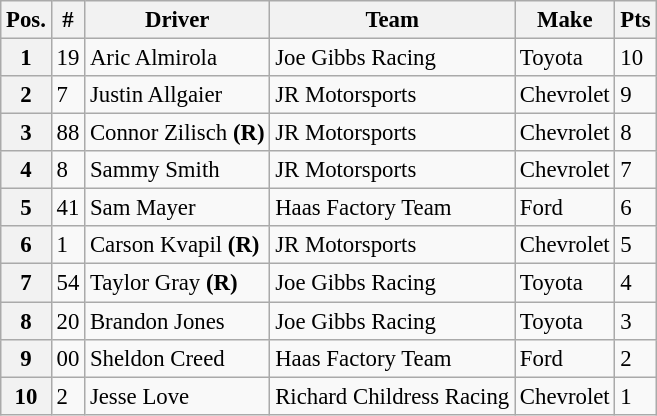<table class="wikitable" style="font-size:95%">
<tr>
<th>Pos.</th>
<th>#</th>
<th>Driver</th>
<th>Team</th>
<th>Make</th>
<th>Pts</th>
</tr>
<tr>
<th>1</th>
<td>19</td>
<td>Aric Almirola</td>
<td>Joe Gibbs Racing</td>
<td>Toyota</td>
<td>10</td>
</tr>
<tr>
<th>2</th>
<td>7</td>
<td>Justin Allgaier</td>
<td>JR Motorsports</td>
<td>Chevrolet</td>
<td>9</td>
</tr>
<tr>
<th>3</th>
<td>88</td>
<td>Connor Zilisch <strong>(R)</strong></td>
<td>JR Motorsports</td>
<td>Chevrolet</td>
<td>8</td>
</tr>
<tr>
<th>4</th>
<td>8</td>
<td>Sammy Smith</td>
<td>JR Motorsports</td>
<td>Chevrolet</td>
<td>7</td>
</tr>
<tr>
<th>5</th>
<td>41</td>
<td>Sam Mayer</td>
<td>Haas Factory Team</td>
<td>Ford</td>
<td>6</td>
</tr>
<tr>
<th>6</th>
<td>1</td>
<td>Carson Kvapil <strong>(R)</strong></td>
<td>JR Motorsports</td>
<td>Chevrolet</td>
<td>5</td>
</tr>
<tr>
<th>7</th>
<td>54</td>
<td>Taylor Gray <strong>(R)</strong></td>
<td>Joe Gibbs Racing</td>
<td>Toyota</td>
<td>4</td>
</tr>
<tr>
<th>8</th>
<td>20</td>
<td>Brandon Jones</td>
<td>Joe Gibbs Racing</td>
<td>Toyota</td>
<td>3</td>
</tr>
<tr>
<th>9</th>
<td>00</td>
<td>Sheldon Creed</td>
<td>Haas Factory Team</td>
<td>Ford</td>
<td>2</td>
</tr>
<tr>
<th>10</th>
<td>2</td>
<td>Jesse Love</td>
<td>Richard Childress Racing</td>
<td>Chevrolet</td>
<td>1</td>
</tr>
</table>
